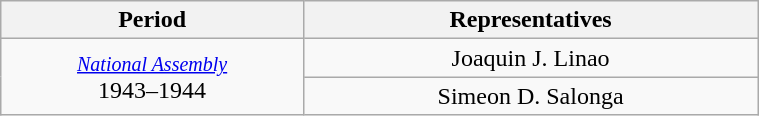<table class="wikitable" style="text-align:center; width:40%;">
<tr>
<th width="40%">Period</th>
<th>Representatives</th>
</tr>
<tr>
<td rowspan="2"><small><a href='#'><em>National Assembly</em></a></small><br>1943–1944</td>
<td>Joaquin J. Linao</td>
</tr>
<tr>
<td>Simeon D. Salonga</td>
</tr>
</table>
